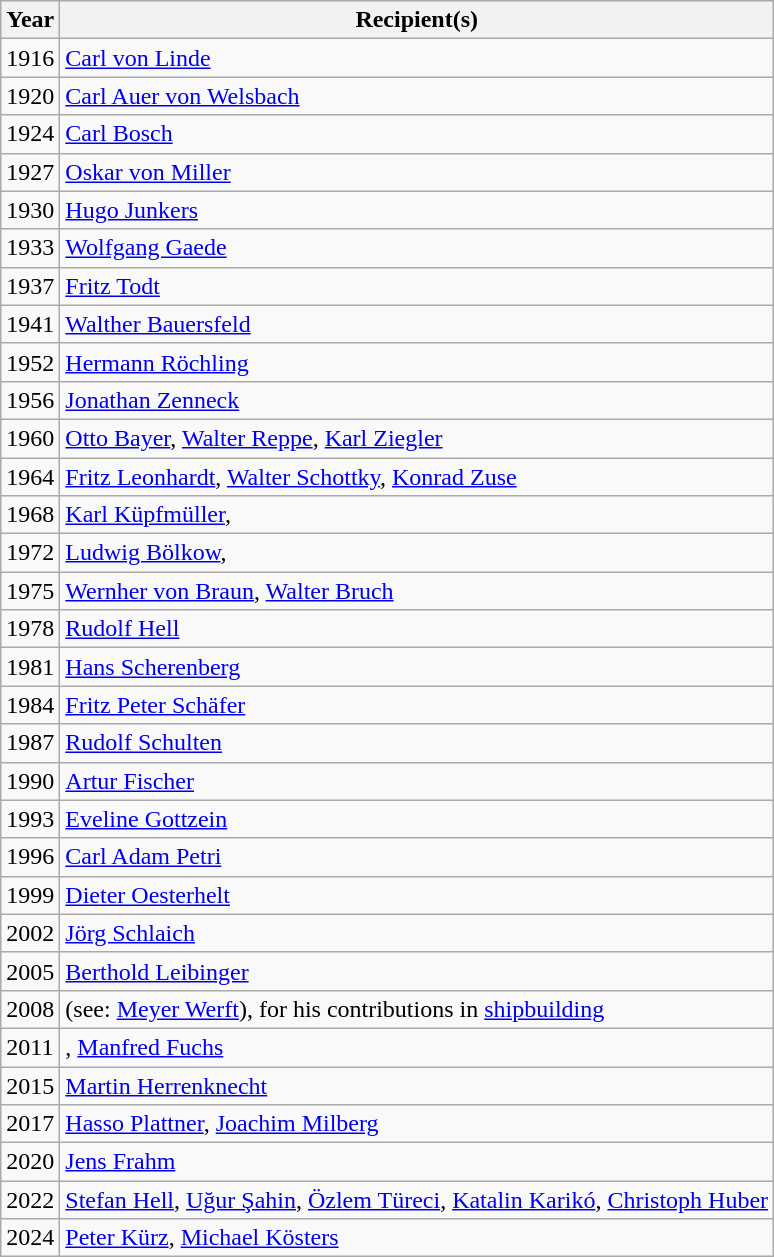<table class="wikitable">
<tr>
<th>Year</th>
<th>Recipient(s)</th>
</tr>
<tr>
<td>1916</td>
<td><a href='#'>Carl von Linde</a></td>
</tr>
<tr>
<td>1920</td>
<td><a href='#'>Carl Auer von Welsbach</a></td>
</tr>
<tr>
<td>1924</td>
<td><a href='#'>Carl Bosch</a></td>
</tr>
<tr>
<td>1927</td>
<td><a href='#'>Oskar von Miller</a></td>
</tr>
<tr>
<td>1930</td>
<td><a href='#'>Hugo Junkers</a></td>
</tr>
<tr>
<td>1933</td>
<td><a href='#'>Wolfgang Gaede</a></td>
</tr>
<tr>
<td>1937</td>
<td><a href='#'>Fritz Todt</a></td>
</tr>
<tr>
<td>1941</td>
<td><a href='#'>Walther Bauersfeld</a></td>
</tr>
<tr>
<td>1952</td>
<td><a href='#'>Hermann Röchling</a></td>
</tr>
<tr>
<td>1956</td>
<td><a href='#'>Jonathan Zenneck</a></td>
</tr>
<tr>
<td>1960</td>
<td><a href='#'>Otto Bayer</a>, <a href='#'>Walter Reppe</a>, <a href='#'>Karl Ziegler</a></td>
</tr>
<tr>
<td>1964</td>
<td><a href='#'>Fritz Leonhardt</a>, <a href='#'>Walter Schottky</a>, <a href='#'>Konrad Zuse</a></td>
</tr>
<tr>
<td>1968</td>
<td><a href='#'>Karl Küpfmüller</a>, </td>
</tr>
<tr>
<td>1972</td>
<td><a href='#'>Ludwig Bölkow</a>, </td>
</tr>
<tr>
<td>1975</td>
<td><a href='#'>Wernher von Braun</a>, <a href='#'>Walter Bruch</a></td>
</tr>
<tr>
<td>1978</td>
<td><a href='#'>Rudolf Hell</a></td>
</tr>
<tr>
<td>1981</td>
<td><a href='#'>Hans Scherenberg</a></td>
</tr>
<tr>
<td>1984</td>
<td><a href='#'>Fritz Peter Schäfer</a></td>
</tr>
<tr>
<td>1987</td>
<td><a href='#'>Rudolf Schulten</a></td>
</tr>
<tr>
<td>1990</td>
<td><a href='#'>Artur Fischer</a></td>
</tr>
<tr>
<td>1993</td>
<td><a href='#'>Eveline Gottzein</a></td>
</tr>
<tr>
<td>1996</td>
<td><a href='#'>Carl Adam Petri</a></td>
</tr>
<tr>
<td>1999</td>
<td><a href='#'>Dieter Oesterhelt</a></td>
</tr>
<tr>
<td>2002</td>
<td><a href='#'>Jörg Schlaich</a></td>
</tr>
<tr>
<td>2005</td>
<td><a href='#'>Berthold Leibinger</a></td>
</tr>
<tr>
<td>2008</td>
<td> (see: <a href='#'>Meyer Werft</a>), for his contributions in <a href='#'>shipbuilding</a></td>
</tr>
<tr>
<td>2011</td>
<td>, <a href='#'>Manfred Fuchs</a></td>
</tr>
<tr>
<td>2015</td>
<td><a href='#'>Martin Herrenknecht</a></td>
</tr>
<tr>
<td>2017</td>
<td><a href='#'>Hasso Plattner</a>, <a href='#'>Joachim Milberg</a></td>
</tr>
<tr>
<td>2020</td>
<td><a href='#'>Jens Frahm</a></td>
</tr>
<tr>
<td>2022</td>
<td><a href='#'>Stefan Hell</a>, <a href='#'>Uğur Şahin</a>, <a href='#'>Özlem Türeci</a>, <a href='#'>Katalin Karikó</a>, <a href='#'>Christoph Huber</a></td>
</tr>
<tr>
<td>2024</td>
<td><a href='#'>Peter Kürz</a>, <a href='#'>Michael Kösters</a></td>
</tr>
</table>
